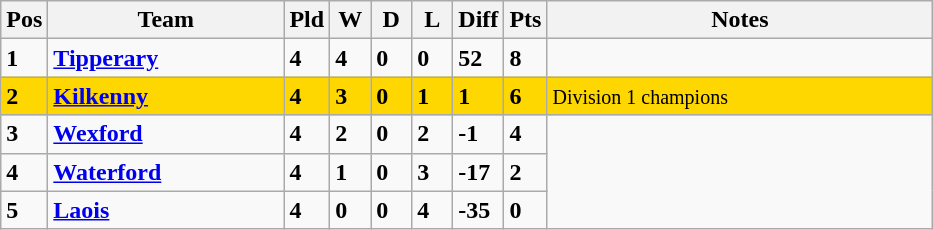<table class="wikitable" style="text-align: centre;">
<tr>
<th width=20>Pos</th>
<th width=150>Team</th>
<th width=20>Pld</th>
<th width=20>W</th>
<th width=20>D</th>
<th width=20>L</th>
<th width=20>Diff</th>
<th width=20>Pts</th>
<th width=250>Notes</th>
</tr>
<tr style>
<td><strong>1</strong></td>
<td align=left><strong> <a href='#'>Tipperary</a> </strong></td>
<td><strong>4</strong></td>
<td><strong>4</strong></td>
<td><strong>0</strong></td>
<td><strong>0</strong></td>
<td><strong>52</strong></td>
<td><strong>8</strong></td>
</tr>
<tr style="background:gold;">
<td><strong>2</strong></td>
<td align=left><strong> <a href='#'>Kilkenny</a> </strong></td>
<td><strong>4</strong></td>
<td><strong>3</strong></td>
<td><strong>0</strong></td>
<td><strong>1</strong></td>
<td><strong>1</strong></td>
<td><strong>6</strong></td>
<td><small> Division 1 champions</small></td>
</tr>
<tr>
<td><strong>3</strong></td>
<td align=left><strong> <a href='#'>Wexford</a> </strong></td>
<td><strong>4</strong></td>
<td><strong>2</strong></td>
<td><strong>0</strong></td>
<td><strong>2</strong></td>
<td><strong>-1</strong></td>
<td><strong>4</strong></td>
</tr>
<tr style>
<td><strong>4</strong></td>
<td align=left><strong> <a href='#'>Waterford</a> </strong></td>
<td><strong>4</strong></td>
<td><strong>1</strong></td>
<td><strong>0</strong></td>
<td><strong>3</strong></td>
<td><strong>-17</strong></td>
<td><strong>2</strong></td>
</tr>
<tr>
<td><strong>5</strong></td>
<td align=left><strong> <a href='#'>Laois</a> </strong></td>
<td><strong>4</strong></td>
<td><strong>0</strong></td>
<td><strong>0</strong></td>
<td><strong>4</strong></td>
<td><strong>-35</strong></td>
<td><strong>0</strong></td>
</tr>
</table>
